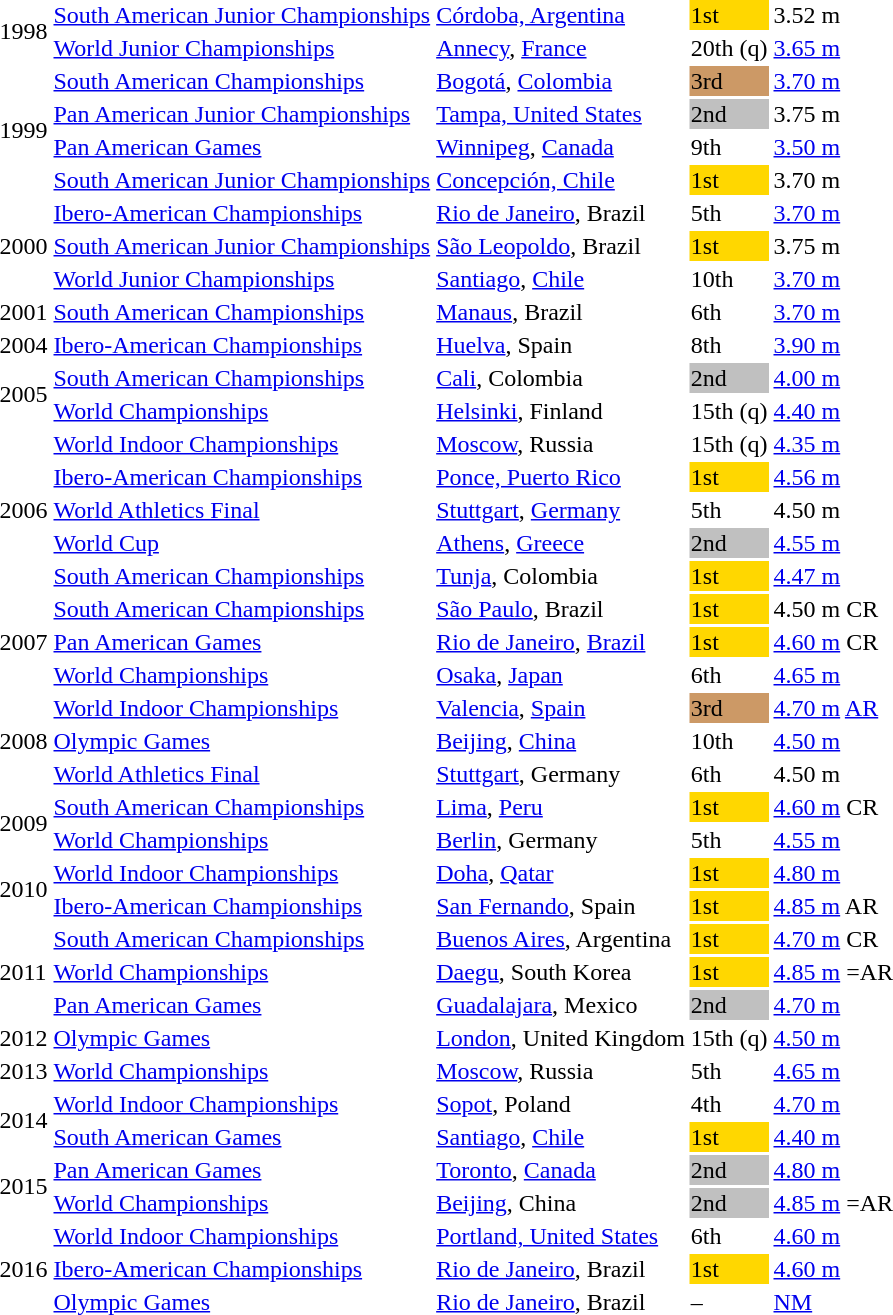<table>
<tr>
<td rowspan=2>1998</td>
<td><a href='#'>South American Junior Championships</a></td>
<td><a href='#'>Córdoba, Argentina</a></td>
<td bgcolor=gold>1st</td>
<td>3.52 m</td>
</tr>
<tr>
<td><a href='#'>World Junior Championships</a></td>
<td><a href='#'>Annecy</a>, <a href='#'>France</a></td>
<td>20th (q)</td>
<td><a href='#'>3.65 m</a></td>
</tr>
<tr>
<td rowspan=4>1999</td>
<td><a href='#'>South American Championships</a></td>
<td><a href='#'>Bogotá</a>, <a href='#'>Colombia</a></td>
<td bgcolor=cc9966>3rd</td>
<td><a href='#'>3.70 m</a></td>
</tr>
<tr>
<td><a href='#'>Pan American Junior Championships</a></td>
<td><a href='#'>Tampa, United States</a></td>
<td bgcolor=silver>2nd</td>
<td>3.75 m</td>
</tr>
<tr>
<td><a href='#'>Pan American Games</a></td>
<td><a href='#'>Winnipeg</a>, <a href='#'>Canada</a></td>
<td>9th</td>
<td><a href='#'>3.50 m</a></td>
</tr>
<tr>
<td><a href='#'>South American Junior Championships</a></td>
<td><a href='#'>Concepción, Chile</a></td>
<td bgcolor=gold>1st</td>
<td>3.70 m</td>
</tr>
<tr>
<td rowspan=3>2000</td>
<td><a href='#'>Ibero-American Championships</a></td>
<td><a href='#'>Rio de Janeiro</a>, Brazil</td>
<td>5th</td>
<td><a href='#'>3.70 m</a></td>
</tr>
<tr>
<td><a href='#'>South American Junior Championships</a></td>
<td><a href='#'>São Leopoldo</a>, Brazil</td>
<td bgcolor=gold>1st</td>
<td>3.75 m</td>
</tr>
<tr>
<td><a href='#'>World Junior Championships</a></td>
<td><a href='#'>Santiago</a>, <a href='#'>Chile</a></td>
<td>10th</td>
<td><a href='#'>3.70 m</a></td>
</tr>
<tr>
<td>2001</td>
<td><a href='#'>South American Championships</a></td>
<td><a href='#'>Manaus</a>, Brazil</td>
<td>6th</td>
<td><a href='#'>3.70 m</a></td>
</tr>
<tr>
<td>2004</td>
<td><a href='#'>Ibero-American Championships</a></td>
<td><a href='#'>Huelva</a>, Spain</td>
<td>8th</td>
<td><a href='#'>3.90 m</a></td>
</tr>
<tr>
<td rowspan=2>2005</td>
<td><a href='#'>South American Championships</a></td>
<td><a href='#'>Cali</a>, Colombia</td>
<td bgcolor=silver>2nd</td>
<td><a href='#'>4.00 m</a></td>
</tr>
<tr>
<td><a href='#'>World Championships</a></td>
<td><a href='#'>Helsinki</a>, Finland</td>
<td>15th (q)</td>
<td><a href='#'>4.40 m</a></td>
</tr>
<tr>
<td rowspan=5>2006</td>
<td><a href='#'>World Indoor Championships</a></td>
<td><a href='#'>Moscow</a>, Russia</td>
<td>15th (q)</td>
<td><a href='#'>4.35 m</a></td>
</tr>
<tr>
<td><a href='#'>Ibero-American Championships</a></td>
<td><a href='#'>Ponce, Puerto Rico</a></td>
<td bgcolor=gold>1st</td>
<td><a href='#'>4.56 m</a></td>
</tr>
<tr>
<td><a href='#'>World Athletics Final</a></td>
<td><a href='#'>Stuttgart</a>, <a href='#'>Germany</a></td>
<td>5th</td>
<td>4.50 m</td>
</tr>
<tr>
<td><a href='#'>World Cup</a></td>
<td><a href='#'>Athens</a>, <a href='#'>Greece</a></td>
<td bgcolor="silver">2nd</td>
<td><a href='#'>4.55 m</a></td>
</tr>
<tr>
<td><a href='#'>South American Championships</a></td>
<td><a href='#'>Tunja</a>, Colombia</td>
<td bgcolor=gold>1st</td>
<td><a href='#'>4.47 m</a></td>
</tr>
<tr>
<td rowspan=3>2007</td>
<td><a href='#'>South American Championships</a></td>
<td><a href='#'>São Paulo</a>, Brazil</td>
<td bgcolor="gold">1st</td>
<td>4.50 m CR</td>
</tr>
<tr>
<td><a href='#'>Pan American Games</a></td>
<td><a href='#'>Rio de Janeiro</a>, <a href='#'>Brazil</a></td>
<td bgcolor="gold">1st</td>
<td><a href='#'>4.60 m</a> CR</td>
</tr>
<tr>
<td><a href='#'>World Championships</a></td>
<td><a href='#'>Osaka</a>, <a href='#'>Japan</a></td>
<td>6th</td>
<td><a href='#'>4.65 m</a></td>
</tr>
<tr>
<td rowspan=3>2008</td>
<td><a href='#'>World Indoor Championships</a></td>
<td><a href='#'>Valencia</a>, <a href='#'>Spain</a></td>
<td bgcolor="cc9966">3rd</td>
<td><a href='#'>4.70 m</a> <a href='#'>AR</a></td>
</tr>
<tr>
<td><a href='#'>Olympic Games</a></td>
<td><a href='#'>Beijing</a>, <a href='#'>China</a></td>
<td>10th</td>
<td><a href='#'>4.50 m</a></td>
</tr>
<tr>
<td><a href='#'>World Athletics Final</a></td>
<td><a href='#'>Stuttgart</a>, Germany</td>
<td>6th</td>
<td>4.50 m</td>
</tr>
<tr>
<td rowspan=2>2009</td>
<td><a href='#'>South American Championships</a></td>
<td><a href='#'>Lima</a>, <a href='#'>Peru</a></td>
<td bgcolor="gold">1st</td>
<td><a href='#'>4.60 m</a> CR</td>
</tr>
<tr>
<td><a href='#'>World Championships</a></td>
<td><a href='#'>Berlin</a>, Germany</td>
<td>5th</td>
<td><a href='#'>4.55 m</a></td>
</tr>
<tr>
<td rowspan=2>2010</td>
<td><a href='#'>World Indoor Championships</a></td>
<td><a href='#'>Doha</a>, <a href='#'>Qatar</a></td>
<td bgcolor="gold">1st</td>
<td><a href='#'>4.80 m</a></td>
</tr>
<tr>
<td><a href='#'>Ibero-American Championships</a></td>
<td><a href='#'>San Fernando</a>, Spain</td>
<td bgcolor=gold>1st</td>
<td><a href='#'>4.85 m</a> AR</td>
</tr>
<tr>
<td rowspan=3>2011</td>
<td><a href='#'>South American Championships</a></td>
<td><a href='#'>Buenos Aires</a>, Argentina</td>
<td bgcolor=gold>1st</td>
<td><a href='#'>4.70 m</a> CR</td>
</tr>
<tr>
<td><a href='#'>World Championships</a></td>
<td><a href='#'>Daegu</a>, South Korea</td>
<td bgcolor=gold>1st</td>
<td><a href='#'>4.85 m</a> =AR</td>
</tr>
<tr>
<td><a href='#'>Pan American Games</a></td>
<td><a href='#'>Guadalajara</a>, Mexico</td>
<td bgcolor="silver">2nd</td>
<td><a href='#'>4.70 m</a></td>
</tr>
<tr>
<td>2012</td>
<td><a href='#'>Olympic Games</a></td>
<td><a href='#'>London</a>, United Kingdom</td>
<td>15th (q)</td>
<td><a href='#'>4.50 m</a></td>
</tr>
<tr>
<td>2013</td>
<td><a href='#'>World Championships</a></td>
<td><a href='#'>Moscow</a>, Russia</td>
<td>5th</td>
<td><a href='#'>4.65 m</a></td>
</tr>
<tr>
<td rowspan=2>2014</td>
<td><a href='#'>World Indoor Championships</a></td>
<td><a href='#'>Sopot</a>, Poland</td>
<td>4th</td>
<td><a href='#'>4.70 m</a></td>
</tr>
<tr>
<td><a href='#'>South American Games</a></td>
<td><a href='#'>Santiago</a>, <a href='#'>Chile</a></td>
<td bgcolor=gold>1st</td>
<td><a href='#'>4.40 m</a></td>
</tr>
<tr>
<td rowspan=2>2015</td>
<td><a href='#'>Pan American Games</a></td>
<td><a href='#'>Toronto</a>, <a href='#'>Canada</a></td>
<td bgcolor=silver>2nd</td>
<td><a href='#'>4.80 m</a></td>
</tr>
<tr>
<td><a href='#'>World Championships</a></td>
<td><a href='#'>Beijing</a>, China</td>
<td bgcolor=silver>2nd</td>
<td><a href='#'>4.85 m</a> =AR</td>
</tr>
<tr>
<td rowspan=3>2016</td>
<td><a href='#'>World Indoor Championships</a></td>
<td><a href='#'>Portland, United States</a></td>
<td>6th</td>
<td><a href='#'>4.60 m</a></td>
</tr>
<tr>
<td><a href='#'>Ibero-American Championships</a></td>
<td><a href='#'>Rio de Janeiro</a>, Brazil</td>
<td bgcolor=gold>1st</td>
<td><a href='#'>4.60 m</a></td>
</tr>
<tr>
<td><a href='#'>Olympic Games</a></td>
<td><a href='#'>Rio de Janeiro</a>, Brazil</td>
<td>–</td>
<td><a href='#'>NM</a></td>
</tr>
</table>
